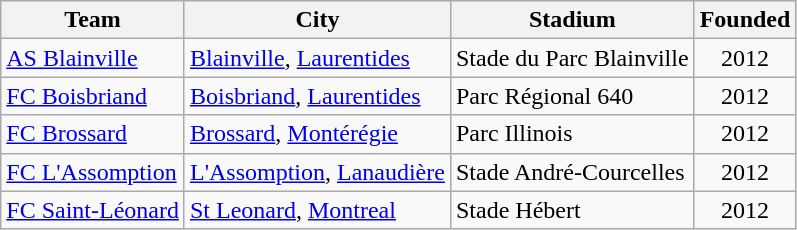<table class="wikitable">
<tr>
<th style="background:">Team</th>
<th style="background:">City</th>
<th style="background:">Stadium</th>
<th style="background:">Founded</th>
</tr>
<tr>
<td><a href='#'>AS Blainville</a></td>
<td><a href='#'>Blainville</a>, <a href='#'>Laurentides</a></td>
<td>Stade du Parc Blainville</td>
<td align=center>2012</td>
</tr>
<tr>
<td><a href='#'>FC Boisbriand</a></td>
<td><a href='#'>Boisbriand</a>, <a href='#'>Laurentides</a></td>
<td>Parc Régional 640</td>
<td align=center>2012</td>
</tr>
<tr>
<td><a href='#'>FC Brossard</a></td>
<td><a href='#'>Brossard</a>, <a href='#'>Montérégie</a></td>
<td>Parc Illinois</td>
<td align=center>2012</td>
</tr>
<tr>
<td><a href='#'>FC L'Assomption</a></td>
<td><a href='#'>L'Assomption</a>, <a href='#'>Lanaudière</a></td>
<td>Stade André-Courcelles</td>
<td align=center>2012</td>
</tr>
<tr>
<td><a href='#'>FC Saint-Léonard</a></td>
<td><a href='#'>St Leonard</a>, <a href='#'>Montreal</a></td>
<td>Stade Hébert</td>
<td align=center>2012</td>
</tr>
</table>
